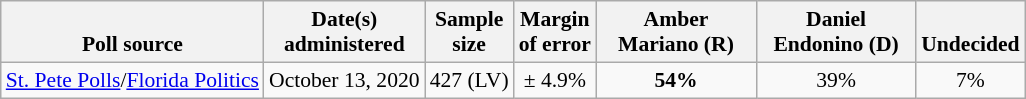<table class="wikitable" style="font-size:90%;text-align:center;">
<tr valign=bottom>
<th>Poll source</th>
<th>Date(s)<br>administered</th>
<th>Sample<br>size</th>
<th>Margin<br>of error</th>
<th style="width:100px;">Amber<br>Mariano (R)</th>
<th style="width:100px;">Daniel<br>Endonino (D)</th>
<th>Undecided</th>
</tr>
<tr>
<td style="text-align:left;"><a href='#'>St. Pete Polls</a>/<a href='#'>Florida Politics</a></td>
<td>October 13, 2020</td>
<td>427 (LV)</td>
<td>± 4.9%</td>
<td><strong>54%</strong></td>
<td>39%</td>
<td>7%</td>
</tr>
</table>
